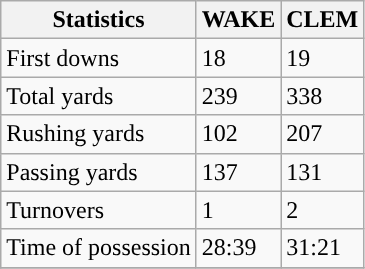<table class="wikitable" style="float: left;">
<tr>
<th>Statistics</th>
<th>WAKE</th>
<th>CLEM</th>
</tr>
<tr>
<td>First downs</td>
<td>18</td>
<td>19</td>
</tr>
<tr>
<td>Total yards</td>
<td>239</td>
<td>338</td>
</tr>
<tr>
<td>Rushing yards</td>
<td>102</td>
<td>207</td>
</tr>
<tr>
<td>Passing yards</td>
<td>137</td>
<td>131</td>
</tr>
<tr>
<td>Turnovers</td>
<td>1</td>
<td>2</td>
</tr>
<tr>
<td>Time of possession</td>
<td>28:39</td>
<td>31:21</td>
</tr>
<tr>
</tr>
</table>
